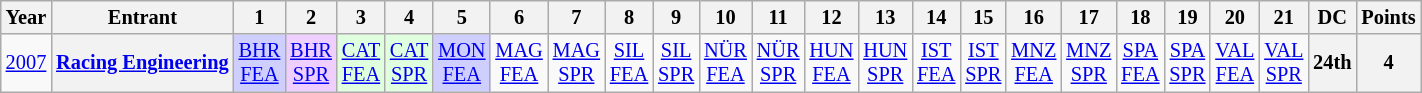<table class="wikitable" style="text-align:center; font-size:85%">
<tr>
<th>Year</th>
<th>Entrant</th>
<th>1</th>
<th>2</th>
<th>3</th>
<th>4</th>
<th>5</th>
<th>6</th>
<th>7</th>
<th>8</th>
<th>9</th>
<th>10</th>
<th>11</th>
<th>12</th>
<th>13</th>
<th>14</th>
<th>15</th>
<th>16</th>
<th>17</th>
<th>18</th>
<th>19</th>
<th>20</th>
<th>21</th>
<th>DC</th>
<th>Points</th>
</tr>
<tr>
<td><a href='#'>2007</a></td>
<th nowrap><a href='#'>Racing Engineering</a></th>
<td style="background:#CFCFFF;"><a href='#'>BHR<br>FEA</a><br></td>
<td style="background:#EFCFFF;"><a href='#'>BHR<br>SPR</a><br></td>
<td style="background:#DFFFDF;"><a href='#'>CAT<br>FEA</a><br></td>
<td style="background:#DFFFDF;"><a href='#'>CAT<br>SPR</a><br></td>
<td style="background:#CFCFFF;"><a href='#'>MON<br>FEA</a><br></td>
<td><a href='#'>MAG<br>FEA</a></td>
<td><a href='#'>MAG<br>SPR</a></td>
<td><a href='#'>SIL<br>FEA</a></td>
<td><a href='#'>SIL<br>SPR</a></td>
<td><a href='#'>NÜR<br>FEA</a></td>
<td><a href='#'>NÜR<br>SPR</a></td>
<td><a href='#'>HUN<br>FEA</a></td>
<td><a href='#'>HUN<br>SPR</a></td>
<td><a href='#'>IST<br>FEA</a></td>
<td><a href='#'>IST<br>SPR</a></td>
<td><a href='#'>MNZ<br>FEA</a></td>
<td><a href='#'>MNZ<br>SPR</a></td>
<td><a href='#'>SPA<br>FEA</a></td>
<td><a href='#'>SPA<br>SPR</a></td>
<td><a href='#'>VAL<br>FEA</a></td>
<td><a href='#'>VAL<br>SPR</a></td>
<th>24th</th>
<th>4</th>
</tr>
</table>
